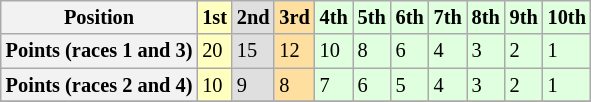<table class="wikitable sortable" style="font-size:85%">
<tr>
<th>Position</th>
<td style="background-color:#ffffbf"><strong>1st</strong></td>
<td style="background-color:#dfdfdf"><strong>2nd</strong></td>
<td style="background-color:#ffdf9f"><strong>3rd</strong></td>
<td style="background-color:#dfffdf"><strong>4th</strong></td>
<td style="background-color:#dfffdf"><strong>5th</strong></td>
<td style="background-color:#dfffdf"><strong>6th</strong></td>
<td style="background-color:#dfffdf"><strong>7th</strong></td>
<td style="background-color:#dfffdf"><strong>8th</strong></td>
<td style="background-color:#dfffdf"><strong>9th</strong></td>
<td style="background-color:#dfffdf"><strong>10th</strong></td>
</tr>
<tr>
<th>Points (races 1 and 3)</th>
<td style="background-color:#ffffbf">20</td>
<td style="background-color:#dfdfdf">15</td>
<td style="background-color:#ffdf9f">12</td>
<td style="background-color:#dfffdf">10</td>
<td style="background-color:#dfffdf">8</td>
<td style="background-color:#dfffdf">6</td>
<td style="background-color:#dfffdf">4</td>
<td style="background-color:#dfffdf">3</td>
<td style="background-color:#dfffdf">2</td>
<td style="background-color:#dfffdf">1</td>
</tr>
<tr>
<th>Points (races 2 and 4)</th>
<td style="background-color:#ffffbf">10</td>
<td style="background-color:#dfdfdf">9</td>
<td style="background-color:#ffdf9f">8</td>
<td style="background-color:#dfffdf">7</td>
<td style="background-color:#dfffdf">6</td>
<td style="background-color:#dfffdf">5</td>
<td style="background-color:#dfffdf">4</td>
<td style="background-color:#dfffdf">3</td>
<td style="background-color:#dfffdf">2</td>
<td style="background-color:#dfffdf">1</td>
</tr>
<tr>
</tr>
</table>
